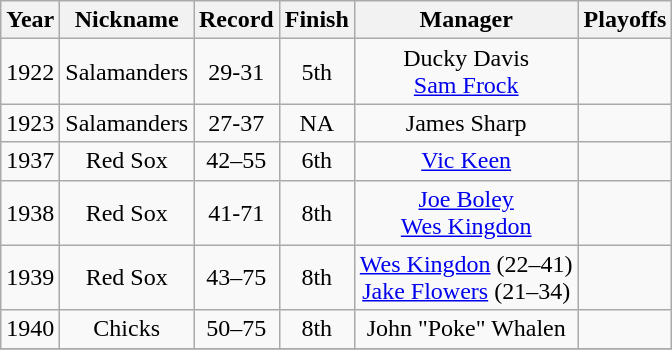<table class="wikitable">
<tr>
<th>Year</th>
<th>Nickname</th>
<th>Record</th>
<th>Finish</th>
<th>Manager</th>
<th>Playoffs</th>
</tr>
<tr align=center>
<td>1922</td>
<td>Salamanders</td>
<td>29-31</td>
<td>5th</td>
<td>Ducky Davis <br> <a href='#'>Sam Frock</a></td>
<td></td>
</tr>
<tr align=center>
<td>1923</td>
<td>Salamanders</td>
<td>27-37</td>
<td>NA</td>
<td>James Sharp</td>
<td></td>
</tr>
<tr align=center>
<td>1937</td>
<td>Red Sox</td>
<td>42–55</td>
<td>6th</td>
<td><a href='#'>Vic Keen</a></td>
<td></td>
</tr>
<tr align=center>
<td>1938</td>
<td>Red Sox</td>
<td>41-71</td>
<td>8th</td>
<td><a href='#'>Joe Boley</a> <br> <a href='#'>Wes Kingdon</a></td>
<td></td>
</tr>
<tr align=center>
<td>1939</td>
<td>Red Sox</td>
<td>43–75</td>
<td>8th</td>
<td><a href='#'>Wes Kingdon</a> (22–41) <br> <a href='#'>Jake Flowers</a> (21–34)</td>
<td></td>
</tr>
<tr align=center>
<td>1940</td>
<td>Chicks</td>
<td>50–75</td>
<td>8th</td>
<td>John "Poke" Whalen</td>
<td></td>
</tr>
<tr align=center>
</tr>
</table>
